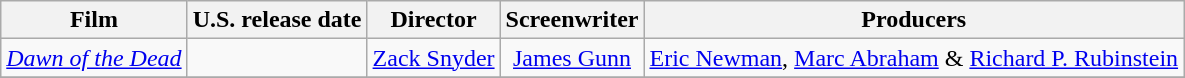<table class="wikitable plainrowheaders" style="text-align:center;">
<tr>
<th>Film</th>
<th>U.S. release date</th>
<th>Director</th>
<th>Screenwriter</th>
<th>Producers</th>
</tr>
<tr>
<td style="text-align:left"><em><a href='#'>Dawn of the Dead</a></em></td>
<td style="text-align:left"></td>
<td><a href='#'>Zack Snyder</a></td>
<td><a href='#'>James Gunn</a></td>
<td><a href='#'>Eric Newman</a>, <a href='#'>Marc Abraham</a> & <a href='#'>Richard P. Rubinstein</a></td>
</tr>
<tr>
</tr>
</table>
